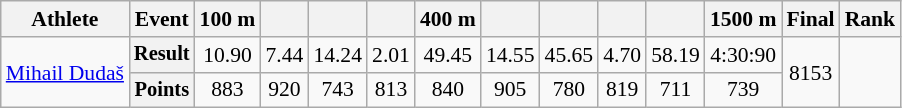<table class="wikitable" style="font-size:90%;">
<tr>
<th>Athlete</th>
<th>Event</th>
<th>100 m</th>
<th></th>
<th></th>
<th></th>
<th>400 m</th>
<th></th>
<th></th>
<th></th>
<th></th>
<th>1500 m</th>
<th>Final</th>
<th>Rank</th>
</tr>
<tr align=center>
<td style="text-align:left;" rowspan="2"><a href='#'>Mihail Dudaš</a></td>
<th style="font-size:95%">Result</th>
<td>10.90</td>
<td>7.44</td>
<td>14.24</td>
<td>2.01</td>
<td>49.45</td>
<td>14.55</td>
<td>45.65</td>
<td>4.70</td>
<td>58.19</td>
<td>4:30:90</td>
<td rowspan="2">8153</td>
<td rowspan="2"></td>
</tr>
<tr align=center>
<th style="font-size:95%">Points</th>
<td>883</td>
<td>920</td>
<td>743</td>
<td>813</td>
<td>840</td>
<td>905</td>
<td>780</td>
<td>819</td>
<td>711</td>
<td>739</td>
</tr>
</table>
